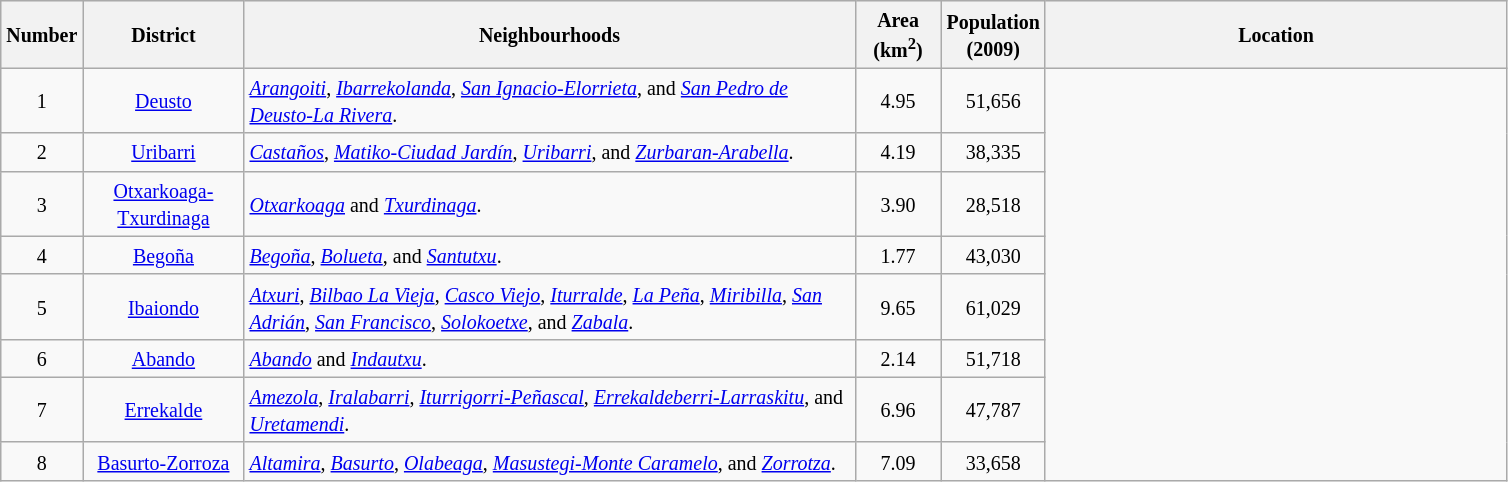<table class="wikitable">
<tr style="background:#efefef;">
<th style="width:40px; text-align:center;"><small>Number</small></th>
<th style="width:100px; text-align:center;"><small>District</small></th>
<th style="width:400px; text-align:center;"><small>Neighbourhoods</small></th>
<th style="width:50px; text-align:center;"><small>Area<br>(km<sup>2</sup>)</small></th>
<th style="width:50px; text-align:center;"><small>Population<br>(2009)</small></th>
<th style="width:300px; text-align:center;"><small>Location</small></th>
</tr>
<tr>
<td style="text-align:center;"><small>1</small></td>
<td style="text-align:center;"><small><a href='#'>Deusto</a></small></td>
<td style="text-align:left;"><small><em><a href='#'>Arangoiti</a></em>, <em><a href='#'>Ibarrekolanda</a></em>, <em><a href='#'>San Ignacio-Elorrieta</a></em>, and <em><a href='#'>San Pedro de Deusto-La Rivera</a></em>.</small></td>
<td style="text-align:center;"><small>4.95</small></td>
<td style="text-align:center;"><small>51,656</small></td>
<td rowspan="8" style="text-align:center;"><br>







</td>
</tr>
<tr>
<td style="text-align:center;"><small>2</small></td>
<td style="text-align:center;"><small><a href='#'>Uribarri</a></small></td>
<td style="text-align:left;"><small><em><a href='#'>Castaños</a></em>, <em><a href='#'>Matiko-Ciudad Jardín</a></em>, <em><a href='#'>Uribarri</a></em>, and <em><a href='#'>Zurbaran-Arabella</a></em>.</small></td>
<td style="text-align:center;"><small>4.19</small></td>
<td style="text-align:center;"><small>38,335</small></td>
</tr>
<tr>
<td style="text-align:center;"><small>3</small></td>
<td style="text-align:center;"><small><a href='#'>Otxarkoaga-Txurdinaga</a></small></td>
<td style="text-align:left;"><small><em><a href='#'>Otxarkoaga</a></em> and <em><a href='#'>Txurdinaga</a></em>.</small></td>
<td style="text-align:center;"><small>3.90</small></td>
<td style="text-align:center;"><small>28,518</small></td>
</tr>
<tr>
<td style="text-align:center;"><small>4</small></td>
<td style="text-align:center;"><small><a href='#'>Begoña</a></small></td>
<td style="text-align:left;"><small><em><a href='#'>Begoña</a></em>, <em><a href='#'>Bolueta</a></em>, and <em><a href='#'>Santutxu</a></em>.</small></td>
<td style="text-align:center;"><small>1.77</small></td>
<td style="text-align:center;"><small>43,030</small></td>
</tr>
<tr>
<td style="text-align:center;"><small>5</small></td>
<td style="text-align:center;"><small><a href='#'>Ibaiondo</a></small></td>
<td style="text-align:left;"><small><em><a href='#'>Atxuri</a></em>, <em><a href='#'>Bilbao La Vieja</a></em>, <em><a href='#'>Casco Viejo</a></em>, <em><a href='#'>Iturralde</a></em>, <em><a href='#'>La Peña</a></em>, <em><a href='#'>Miribilla</a></em>, <em><a href='#'>San Adrián</a></em>, <em><a href='#'>San Francisco</a></em>, <em><a href='#'>Solokoetxe</a></em>, and <em><a href='#'>Zabala</a></em>.</small></td>
<td style="text-align:center;"><small>9.65</small></td>
<td style="text-align:center;"><small>61,029</small></td>
</tr>
<tr>
<td style="text-align:center;"><small>6</small></td>
<td style="text-align:center;"><small><a href='#'>Abando</a></small></td>
<td style="text-align:left;"><small><em><a href='#'>Abando</a></em> and <em><a href='#'>Indautxu</a></em>.</small></td>
<td style="text-align:center;"><small>2.14</small></td>
<td style="text-align:center;"><small>51,718</small></td>
</tr>
<tr>
<td style="text-align:center;"><small>7</small></td>
<td style="text-align:center;"><small><a href='#'>Errekalde</a></small></td>
<td style="text-align:left;"><small><em><a href='#'>Amezola</a></em>, <em><a href='#'>Iralabarri</a></em>, <em><a href='#'>Iturrigorri-Peñascal</a></em>, <em><a href='#'>Errekaldeberri-Larraskitu</a></em>, and <em><a href='#'>Uretamendi</a></em>.</small></td>
<td style="text-align:center;"><small>6.96</small></td>
<td style="text-align:center;"><small>47,787</small></td>
</tr>
<tr>
<td style="text-align:center;"><small>8</small></td>
<td style="text-align:center;"><small><a href='#'>Basurto-Zorroza</a></small></td>
<td style="text-align:left;"><small><em><a href='#'>Altamira</a></em>, <em><a href='#'>Basurto</a></em>, <em><a href='#'>Olabeaga</a></em>, <em><a href='#'>Masustegi-Monte Caramelo</a></em>, and <em><a href='#'>Zorrotza</a></em>.</small></td>
<td style="text-align:center;"><small>7.09</small></td>
<td style="text-align:center;"><small>33,658</small></td>
</tr>
</table>
